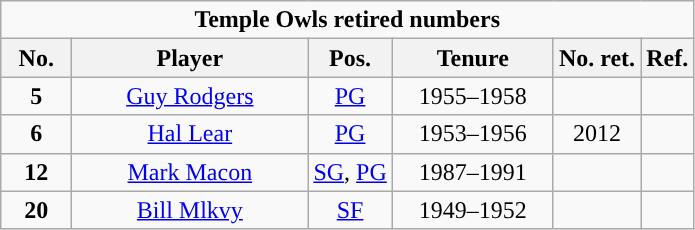<table class="wikitable" style="text-align:center">
<tr>
<td colspan=6><strong>Temple Owls retired numbers</strong></td>
</tr>
<tr>
<th width=40px style="background:#">No.</th>
<th width=150px style="background:#">Player</th>
<th width=px style="background:#">Pos.</th>
<th width=100px style="background:#">Tenure</th>
<th width=px style="background:#">No. ret.</th>
<th width=px style="background:#">Ref.</th>
</tr>
<tr>
<td><strong>5</strong></td>
<td><a href='#'>Guy Rodgers</a></td>
<td><a href='#'>PG</a></td>
<td>1955–1958</td>
<td></td>
<td></td>
</tr>
<tr>
<td><strong>6</strong></td>
<td><a href='#'>Hal Lear</a></td>
<td><a href='#'>PG</a></td>
<td>1953–1956</td>
<td>2012</td>
<td></td>
</tr>
<tr>
<td><strong>12</strong></td>
<td><a href='#'>Mark Macon</a></td>
<td><a href='#'>SG</a>, <a href='#'>PG</a></td>
<td>1987–1991</td>
<td></td>
<td></td>
</tr>
<tr>
<td><strong>20</strong></td>
<td><a href='#'>Bill Mlkvy</a></td>
<td><a href='#'>SF</a></td>
<td>1949–1952</td>
<td></td>
<td></td>
</tr>
</table>
